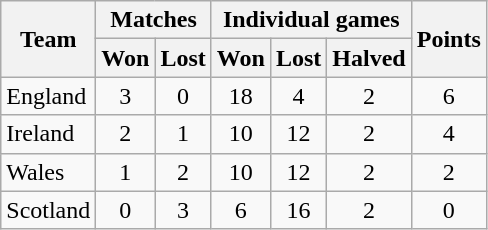<table class="wikitable" style="text-align:center">
<tr>
<th rowspan=2>Team</th>
<th colspan=2>Matches</th>
<th colspan=3>Individual games</th>
<th rowspan=2>Points</th>
</tr>
<tr>
<th>Won</th>
<th>Lost</th>
<th>Won</th>
<th>Lost</th>
<th>Halved</th>
</tr>
<tr>
<td align=left> England</td>
<td>3</td>
<td>0</td>
<td>18</td>
<td>4</td>
<td>2</td>
<td>6</td>
</tr>
<tr>
<td align=left> Ireland</td>
<td>2</td>
<td>1</td>
<td>10</td>
<td>12</td>
<td>2</td>
<td>4</td>
</tr>
<tr>
<td align=left> Wales</td>
<td>1</td>
<td>2</td>
<td>10</td>
<td>12</td>
<td>2</td>
<td>2</td>
</tr>
<tr>
<td align=left> Scotland</td>
<td>0</td>
<td>3</td>
<td>6</td>
<td>16</td>
<td>2</td>
<td>0</td>
</tr>
</table>
